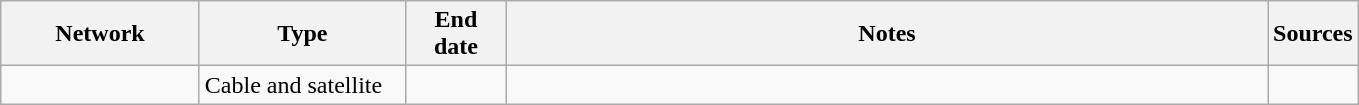<table class="wikitable">
<tr>
<th style="text-align:center; width:125px">Network</th>
<th style="text-align:center; width:130px">Type</th>
<th style="text-align:center; width:60px">End date</th>
<th style="text-align:center; width:500px">Notes</th>
<th style="text-align:center; width:30px">Sources</th>
</tr>
<tr>
<td></td>
<td>Cable and satellite</td>
<td></td>
<td></td>
<td></td>
</tr>
</table>
